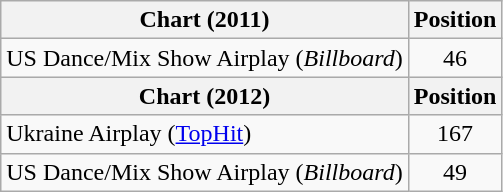<table class="wikitable">
<tr>
<th>Chart (2011)</th>
<th>Position</th>
</tr>
<tr>
<td>US Dance/Mix Show Airplay (<em>Billboard</em>)</td>
<td style="text-align:center">46</td>
</tr>
<tr>
<th>Chart (2012)</th>
<th>Position</th>
</tr>
<tr>
<td>Ukraine Airplay (<a href='#'>TopHit</a>)</td>
<td style="text-align:center;">167</td>
</tr>
<tr>
<td>US Dance/Mix Show Airplay (<em>Billboard</em>)</td>
<td style="text-align:center">49</td>
</tr>
</table>
